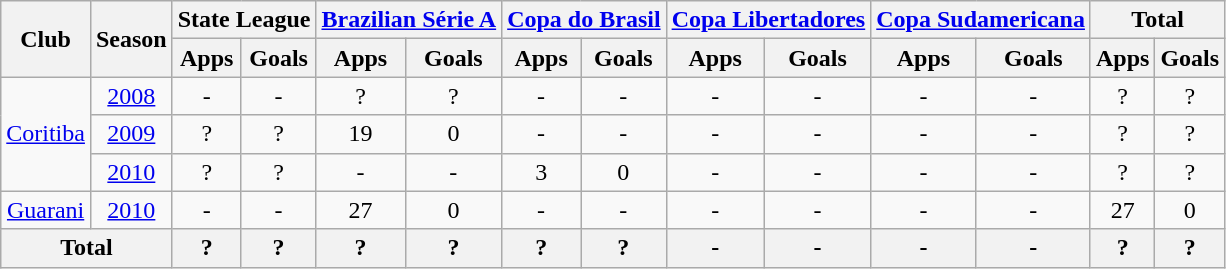<table class="wikitable" style="text-align: center;">
<tr>
<th rowspan="2">Club</th>
<th rowspan="2">Season</th>
<th colspan="2">State League</th>
<th colspan="2"><a href='#'>Brazilian Série A</a></th>
<th colspan="2"><a href='#'>Copa do Brasil</a></th>
<th colspan="2"><a href='#'>Copa Libertadores</a></th>
<th colspan="2"><a href='#'>Copa Sudamericana</a></th>
<th colspan="2">Total</th>
</tr>
<tr>
<th>Apps</th>
<th>Goals</th>
<th>Apps</th>
<th>Goals</th>
<th>Apps</th>
<th>Goals</th>
<th>Apps</th>
<th>Goals</th>
<th>Apps</th>
<th>Goals</th>
<th>Apps</th>
<th>Goals</th>
</tr>
<tr>
<td rowspan="3" valign="center"><a href='#'>Coritiba</a></td>
<td><a href='#'>2008</a></td>
<td>-</td>
<td>-</td>
<td>?</td>
<td>?</td>
<td>-</td>
<td>-</td>
<td>-</td>
<td>-</td>
<td>-</td>
<td>-</td>
<td>?</td>
<td>?</td>
</tr>
<tr>
<td><a href='#'>2009</a></td>
<td>?</td>
<td>?</td>
<td>19</td>
<td>0</td>
<td>-</td>
<td>-</td>
<td>-</td>
<td>-</td>
<td>-</td>
<td>-</td>
<td>?</td>
<td>?</td>
</tr>
<tr>
<td><a href='#'>2010</a></td>
<td>?</td>
<td>?</td>
<td>-</td>
<td>-</td>
<td>3</td>
<td>0</td>
<td>-</td>
<td>-</td>
<td>-</td>
<td>-</td>
<td>?</td>
<td>?</td>
</tr>
<tr>
<td rowspan="1" valign="center"><a href='#'>Guarani</a></td>
<td><a href='#'>2010</a></td>
<td>-</td>
<td>-</td>
<td>27</td>
<td>0</td>
<td>-</td>
<td>-</td>
<td>-</td>
<td>-</td>
<td>-</td>
<td>-</td>
<td>27</td>
<td>0</td>
</tr>
<tr>
<th colspan="2"><strong>Total</strong></th>
<th>?</th>
<th>?</th>
<th>?</th>
<th>?</th>
<th>?</th>
<th>?</th>
<th>-</th>
<th>-</th>
<th>-</th>
<th>-</th>
<th>?</th>
<th>?</th>
</tr>
</table>
